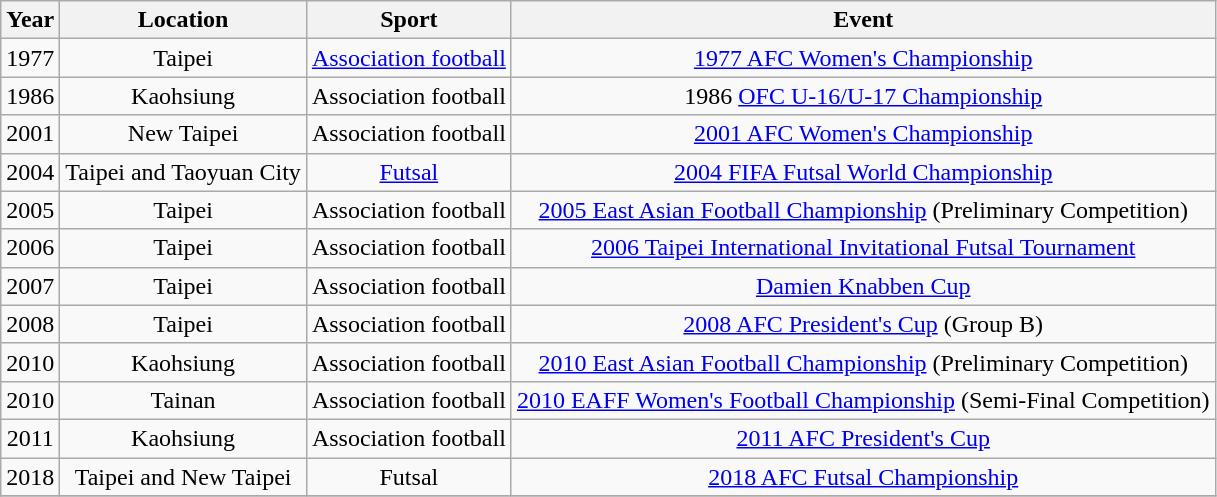<table class="wikitable sortable" style="text-align:center">
<tr>
<th>Year</th>
<th>Location</th>
<th>Sport</th>
<th>Event</th>
</tr>
<tr>
<td>1977</td>
<td>Taipei</td>
<td><a href='#'>Association football</a></td>
<td><a href='#'>1977 AFC Women's Championship</a></td>
</tr>
<tr>
<td>1986</td>
<td>Kaohsiung</td>
<td>Association football</td>
<td>1986 <a href='#'>OFC U-16/U-17 Championship</a></td>
</tr>
<tr>
<td>2001</td>
<td>New Taipei</td>
<td>Association football</td>
<td><a href='#'>2001 AFC Women's Championship</a></td>
</tr>
<tr>
<td>2004</td>
<td>Taipei and Taoyuan City</td>
<td><a href='#'>Futsal</a></td>
<td><a href='#'>2004 FIFA Futsal World Championship</a></td>
</tr>
<tr>
<td>2005</td>
<td>Taipei</td>
<td>Association football</td>
<td><a href='#'>2005 East Asian Football Championship</a> (Preliminary Competition)</td>
</tr>
<tr>
<td>2006</td>
<td>Taipei</td>
<td>Association football</td>
<td><a href='#'>2006 Taipei International Invitational Futsal Tournament</a></td>
</tr>
<tr>
<td>2007</td>
<td>Taipei</td>
<td>Association football</td>
<td><a href='#'>Damien Knabben Cup</a></td>
</tr>
<tr>
<td>2008</td>
<td>Taipei</td>
<td>Association football</td>
<td><a href='#'>2008 AFC President's Cup</a> (Group B)</td>
</tr>
<tr>
<td>2010</td>
<td>Kaohsiung</td>
<td>Association football</td>
<td><a href='#'>2010 East Asian Football Championship</a> (Preliminary Competition)</td>
</tr>
<tr>
<td>2010</td>
<td>Tainan</td>
<td>Association football</td>
<td><a href='#'>2010 EAFF Women's Football Championship</a> (Semi-Final Competition)</td>
</tr>
<tr>
<td>2011</td>
<td>Kaohsiung</td>
<td>Association football</td>
<td><a href='#'>2011 AFC President's Cup</a></td>
</tr>
<tr>
<td>2018</td>
<td>Taipei and New Taipei</td>
<td>Futsal</td>
<td><a href='#'>2018 AFC Futsal Championship</a></td>
</tr>
<tr>
</tr>
</table>
